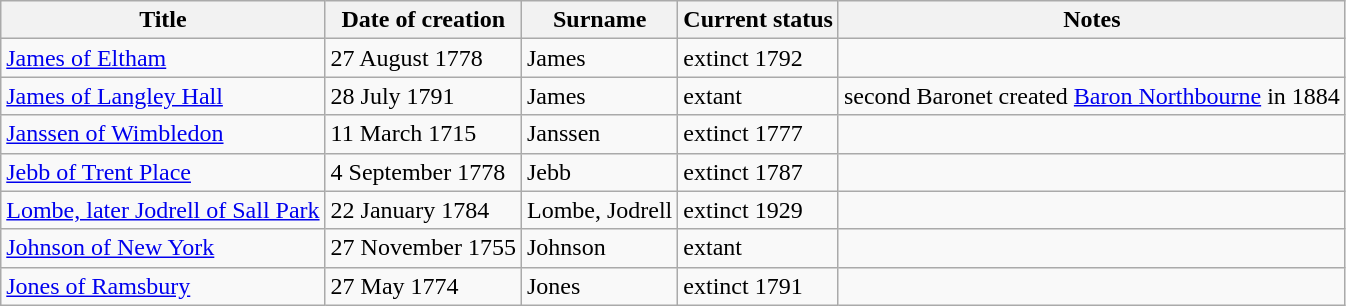<table class="wikitable">
<tr>
<th>Title</th>
<th>Date of creation</th>
<th>Surname</th>
<th>Current status</th>
<th>Notes</th>
</tr>
<tr>
<td><a href='#'>James of Eltham</a></td>
<td>27 August 1778</td>
<td>James</td>
<td>extinct 1792</td>
<td></td>
</tr>
<tr>
<td><a href='#'>James of Langley Hall</a></td>
<td>28 July 1791</td>
<td>James</td>
<td>extant</td>
<td>second Baronet created <a href='#'>Baron Northbourne</a> in 1884</td>
</tr>
<tr>
<td><a href='#'>Janssen of Wimbledon</a></td>
<td>11 March 1715</td>
<td>Janssen</td>
<td>extinct 1777</td>
<td></td>
</tr>
<tr>
<td><a href='#'>Jebb of Trent Place</a></td>
<td>4 September 1778</td>
<td>Jebb</td>
<td>extinct 1787</td>
<td></td>
</tr>
<tr>
<td><a href='#'>Lombe, later Jodrell of Sall Park</a></td>
<td>22 January 1784</td>
<td>Lombe, Jodrell</td>
<td>extinct 1929</td>
<td></td>
</tr>
<tr>
<td><a href='#'>Johnson of New York</a></td>
<td>27 November 1755</td>
<td>Johnson</td>
<td>extant</td>
<td></td>
</tr>
<tr>
<td><a href='#'>Jones of Ramsbury</a></td>
<td>27 May 1774</td>
<td>Jones</td>
<td>extinct 1791</td>
<td></td>
</tr>
</table>
